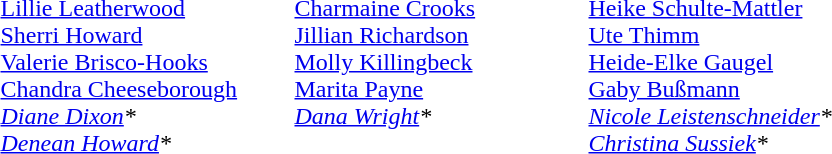<table>
<tr>
<td style="width:12em" valign=top><br><a href='#'>Lillie Leatherwood</a><br><a href='#'>Sherri Howard</a><br><a href='#'>Valerie Brisco-Hooks</a><br><a href='#'>Chandra Cheeseborough</a><br><em><a href='#'>Diane Dixon</a>*</em><br><em><a href='#'>Denean Howard</a>*</em></td>
<td style="width:12em" valign=top><br><a href='#'>Charmaine Crooks</a><br><a href='#'>Jillian Richardson</a><br><a href='#'>Molly Killingbeck</a><br><a href='#'>Marita Payne</a><br><em><a href='#'>Dana Wright</a>*</em></td>
<td style="width:12em" valign=top><br><a href='#'>Heike Schulte-Mattler</a><br><a href='#'>Ute Thimm</a><br><a href='#'>Heide-Elke Gaugel</a><br><a href='#'>Gaby Bußmann</a><br><em><a href='#'>Nicole Leistenschneider</a>*</em><br><em><a href='#'>Christina Sussiek</a>*</em></td>
</tr>
</table>
